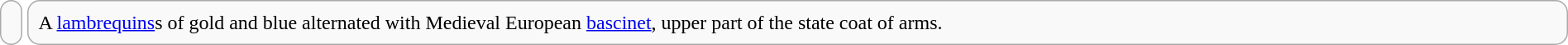<table style="border-spacing:4px; margin:1em -4px 3px;">
<tr>
<td style="border:1px solid #aaa; vertical-align:middle; color:#000; padding:5px 8px; border-radius:10px; background:#f9f9f9;"></td>
<td style="width:100%; border:1px solid #aaa; background:#f9f9f9; vertical-align:middle; padding:8px; border-radius:10px;">A <a href='#'>lambrequins</a>s of gold and blue alternated with Medieval European <a href='#'>bascinet</a>, upper part of the state coat of arms.</td>
</tr>
</table>
